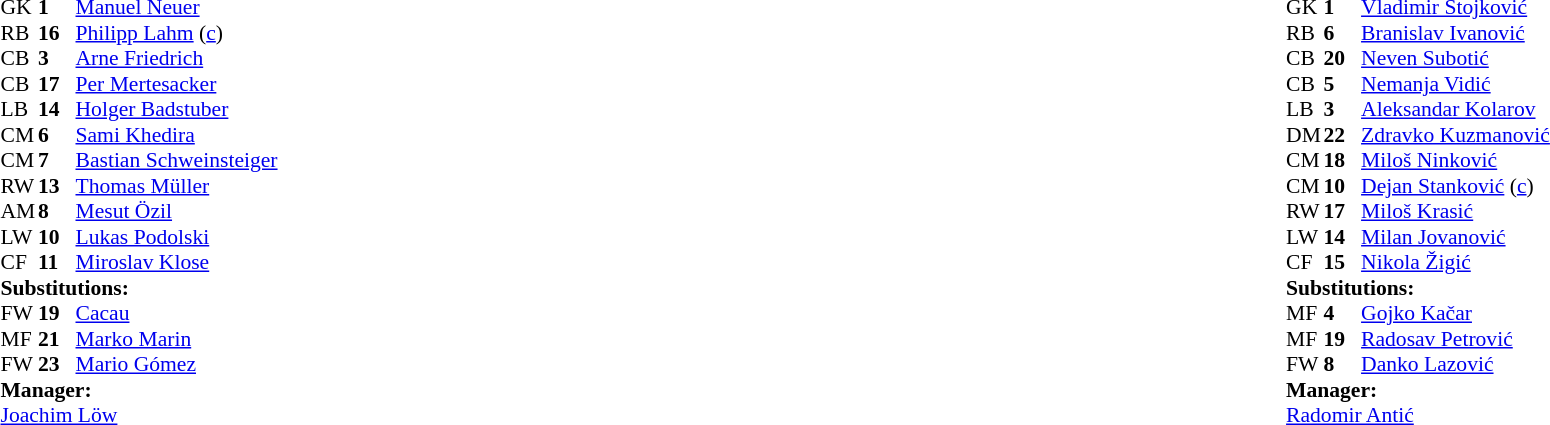<table style="width:100%">
<tr>
<td style="vertical-align:top;width:40%"><br><table style="font-size:90%" cellspacing="0" cellpadding="0">
<tr>
<th width="25"></th>
<th width="25"></th>
</tr>
<tr>
<td>GK</td>
<td><strong>1</strong></td>
<td><a href='#'>Manuel Neuer</a></td>
</tr>
<tr>
<td>RB</td>
<td><strong>16</strong></td>
<td><a href='#'>Philipp Lahm</a> (<a href='#'>c</a>)</td>
<td></td>
</tr>
<tr>
<td>CB</td>
<td><strong>3</strong></td>
<td><a href='#'>Arne Friedrich</a></td>
</tr>
<tr>
<td>CB</td>
<td><strong>17</strong></td>
<td><a href='#'>Per Mertesacker</a></td>
</tr>
<tr>
<td>LB</td>
<td><strong>14</strong></td>
<td><a href='#'>Holger Badstuber</a></td>
<td></td>
<td></td>
</tr>
<tr>
<td>CM</td>
<td><strong>6</strong></td>
<td><a href='#'>Sami Khedira</a></td>
<td></td>
</tr>
<tr>
<td>CM</td>
<td><strong>7</strong></td>
<td><a href='#'>Bastian Schweinsteiger</a></td>
<td></td>
</tr>
<tr>
<td>RW</td>
<td><strong>13</strong></td>
<td><a href='#'>Thomas Müller</a></td>
<td></td>
<td></td>
</tr>
<tr>
<td>AM</td>
<td><strong>8</strong></td>
<td><a href='#'>Mesut Özil</a></td>
<td></td>
<td></td>
</tr>
<tr>
<td>LW</td>
<td><strong>10</strong></td>
<td><a href='#'>Lukas Podolski</a></td>
</tr>
<tr>
<td>CF</td>
<td><strong>11</strong></td>
<td><a href='#'>Miroslav Klose</a></td>
<td></td>
</tr>
<tr>
<td colspan=3><strong>Substitutions:</strong></td>
</tr>
<tr>
<td>FW</td>
<td><strong>19</strong></td>
<td><a href='#'>Cacau</a></td>
<td></td>
<td></td>
</tr>
<tr>
<td>MF</td>
<td><strong>21</strong></td>
<td><a href='#'>Marko Marin</a></td>
<td></td>
<td></td>
</tr>
<tr>
<td>FW</td>
<td><strong>23</strong></td>
<td><a href='#'>Mario Gómez</a></td>
<td></td>
<td></td>
</tr>
<tr>
<td colspan=3><strong>Manager:</strong></td>
</tr>
<tr>
<td colspan=3><a href='#'>Joachim Löw</a></td>
</tr>
</table>
</td>
<td valign="top"></td>
<td style="vertical-align:top;width:50%"><br><table cellspacing="0" cellpadding="0" style="font-size:90%;margin:auto">
<tr>
<th width=25></th>
<th width=25></th>
</tr>
<tr>
<td>GK</td>
<td><strong>1</strong></td>
<td><a href='#'>Vladimir Stojković</a></td>
</tr>
<tr>
<td>RB</td>
<td><strong>6</strong></td>
<td><a href='#'>Branislav Ivanović</a></td>
<td></td>
</tr>
<tr>
<td>CB</td>
<td><strong>20</strong></td>
<td><a href='#'>Neven Subotić</a></td>
<td></td>
</tr>
<tr>
<td>CB</td>
<td><strong>5</strong></td>
<td><a href='#'>Nemanja Vidić</a></td>
<td></td>
</tr>
<tr>
<td>LB</td>
<td><strong>3</strong></td>
<td><a href='#'>Aleksandar Kolarov</a></td>
<td></td>
</tr>
<tr>
<td>DM</td>
<td><strong>22</strong></td>
<td><a href='#'>Zdravko Kuzmanović</a></td>
<td></td>
<td></td>
</tr>
<tr>
<td>CM</td>
<td><strong>18</strong></td>
<td><a href='#'>Miloš Ninković</a></td>
<td></td>
<td></td>
</tr>
<tr>
<td>CM</td>
<td><strong>10</strong></td>
<td><a href='#'>Dejan Stanković</a> (<a href='#'>c</a>)</td>
</tr>
<tr>
<td>RW</td>
<td><strong>17</strong></td>
<td><a href='#'>Miloš Krasić</a></td>
</tr>
<tr>
<td>LW</td>
<td><strong>14</strong></td>
<td><a href='#'>Milan Jovanović</a></td>
<td></td>
<td></td>
</tr>
<tr>
<td>CF</td>
<td><strong>15</strong></td>
<td><a href='#'>Nikola Žigić</a></td>
</tr>
<tr>
<td colspan=3><strong>Substitutions:</strong></td>
</tr>
<tr>
<td>MF</td>
<td><strong>4</strong></td>
<td><a href='#'>Gojko Kačar</a></td>
<td></td>
<td></td>
</tr>
<tr>
<td>MF</td>
<td><strong>19</strong></td>
<td><a href='#'>Radosav Petrović</a></td>
<td></td>
<td></td>
</tr>
<tr>
<td>FW</td>
<td><strong>8</strong></td>
<td><a href='#'>Danko Lazović</a></td>
<td></td>
<td></td>
</tr>
<tr>
<td colspan=3><strong>Manager:</strong></td>
</tr>
<tr>
<td colspan=4><a href='#'>Radomir Antić</a></td>
</tr>
</table>
</td>
</tr>
</table>
